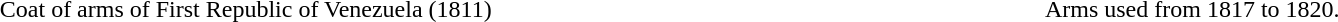<table border=0 align="center">
<tr>
<td width="15%" align="center"></td>
<td width="15%" align="center"></td>
</tr>
<tr>
<td width="15%" align="center">Coat of arms of First Republic of Venezuela (1811)</td>
<td width="15%" align="center">Arms used from 1817 to 1820.</td>
</tr>
</table>
